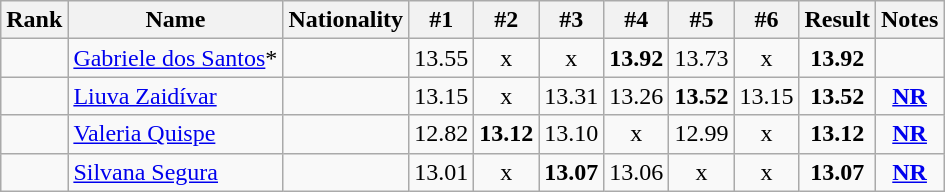<table class="wikitable sortable" style="text-align:center">
<tr>
<th>Rank</th>
<th>Name</th>
<th>Nationality</th>
<th>#1</th>
<th>#2</th>
<th>#3</th>
<th>#4</th>
<th>#5</th>
<th>#6</th>
<th>Result</th>
<th>Notes</th>
</tr>
<tr>
<td></td>
<td align=left><a href='#'>Gabriele dos Santos</a>*</td>
<td align=left></td>
<td>13.55</td>
<td>x</td>
<td>x</td>
<td><strong>13.92</strong></td>
<td>13.73</td>
<td>x</td>
<td><strong>13.92</strong></td>
<td></td>
</tr>
<tr>
<td></td>
<td align=left><a href='#'>Liuva Zaidívar</a></td>
<td align=left></td>
<td>13.15</td>
<td>x</td>
<td>13.31</td>
<td>13.26</td>
<td><strong>13.52</strong></td>
<td>13.15</td>
<td><strong>13.52</strong></td>
<td><strong><a href='#'>NR</a></strong></td>
</tr>
<tr>
<td></td>
<td align=left><a href='#'>Valeria Quispe</a></td>
<td align=left></td>
<td>12.82</td>
<td><strong>13.12</strong></td>
<td>13.10</td>
<td>x</td>
<td>12.99</td>
<td>x</td>
<td><strong>13.12</strong></td>
<td><strong><a href='#'>NR</a></strong></td>
</tr>
<tr>
<td></td>
<td align=left><a href='#'>Silvana Segura</a></td>
<td align=left></td>
<td>13.01</td>
<td>x</td>
<td><strong>13.07</strong></td>
<td>13.06</td>
<td>x</td>
<td>x</td>
<td><strong>13.07</strong></td>
<td><strong><a href='#'>NR</a></strong></td>
</tr>
</table>
